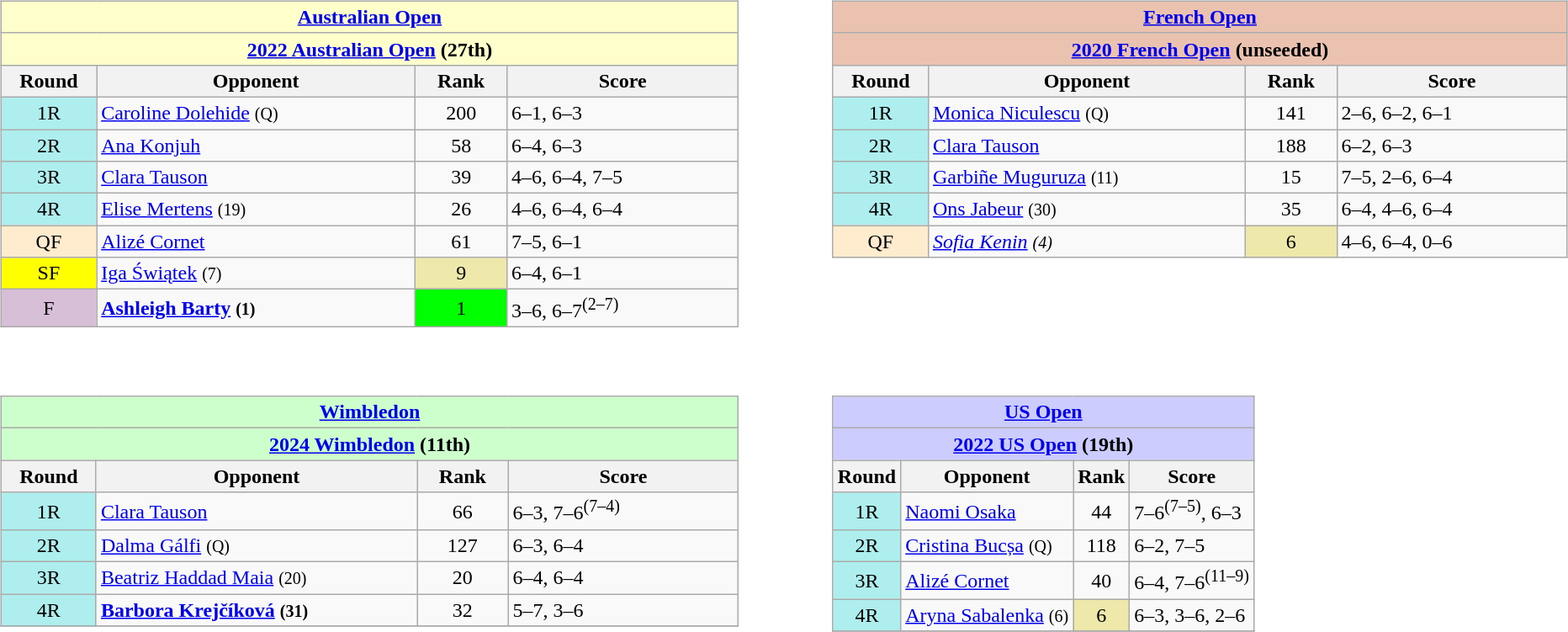<table>
<tr valign=top>
<td><br><table class="wikitable nowrap" style=float:left>
<tr>
<td colspan=4 style=background:#ffc;font-weight:bold;text-align:center><a href='#'>Australian Open</a></td>
</tr>
<tr>
<td colspan=4 style=background:#ffc;font-weight:bold;text-align:center><a href='#'>2022 Australian Open</a> (27th)</td>
</tr>
<tr>
<th width=80>Round</th>
<th width=340>Opponent</th>
<th width=80>Rank</th>
<th width=250>Score</th>
</tr>
<tr>
<td style=background:#afeeee;text-align:center>1R</td>
<td> <a href='#'>Caroline Dolehide</a> <small>(Q)</small></td>
<td style=text-align:center>200</td>
<td>6–1, 6–3</td>
</tr>
<tr>
<td style=background:#afeeee;text-align:center>2R</td>
<td> <a href='#'>Ana Konjuh</a></td>
<td style=text-align:center>58</td>
<td>6–4, 6–3</td>
</tr>
<tr>
<td style=background:#afeeee;text-align:center>3R</td>
<td> <a href='#'>Clara Tauson</a></td>
<td style=text-align:center>39</td>
<td>4–6, 6–4, 7–5</td>
</tr>
<tr>
<td style=background:#afeeee;text-align:center>4R</td>
<td> <a href='#'>Elise Mertens</a> <small>(19)</small></td>
<td style=text-align:center>26</td>
<td>4–6, 6–4, 6–4</td>
</tr>
<tr>
<td style=background:#ffebcd;text-align:center>QF</td>
<td> <a href='#'>Alizé Cornet</a></td>
<td style=text-align:center>61</td>
<td>7–5, 6–1</td>
</tr>
<tr>
<td style=background:yellow;text-align:center>SF</td>
<td> <a href='#'>Iga Świątek</a> <small>(7)</small></td>
<td style=text-align:center;background:#eee8aa>9</td>
<td>6–4, 6–1</td>
</tr>
<tr>
<td style=background:thistle;text-align:center>F</td>
<td><strong> <a href='#'>Ashleigh Barty</a> <small>(1)</small></strong></td>
<td style=text-align:center;background:lime>1</td>
<td>3–6, 6–7<sup>(2–7)</sup></td>
</tr>
</table>
</td>
<td><br><table style=width:50px>
<tr>
<td></td>
</tr>
</table>
</td>
<td><br><table class="wikitable nowrap" style=float:left>
<tr>
<td colspan=4 style=background:#ebc2af;font-weight:bold;text-align:center><a href='#'>French Open</a></td>
</tr>
<tr>
<td colspan=4 style=background:#ebc2af;font-weight:bold;text-align:center><a href='#'>2020 French Open</a> (unseeded)</td>
</tr>
<tr>
<th width=80>Round</th>
<th width=340>Opponent</th>
<th width=80>Rank</th>
<th width=250>Score</th>
</tr>
<tr>
<td style=background:#afeeee;text-align:center>1R</td>
<td> <a href='#'>Monica Niculescu</a> <small>(Q)</small></td>
<td style=text-align:center>141</td>
<td>2–6, 6–2, 6–1</td>
</tr>
<tr>
<td style=background:#afeeee;text-align:center>2R</td>
<td> <a href='#'>Clara Tauson</a></td>
<td style=text-align:center>188</td>
<td>6–2, 6–3</td>
</tr>
<tr>
<td style=background:#afeeee;text-align:center>3R</td>
<td> <a href='#'>Garbiñe Muguruza</a> <small>(11)</small></td>
<td style=text-align:center>15</td>
<td>7–5, 2–6, 6–4</td>
</tr>
<tr>
<td style=background:#afeeee;text-align:center>4R</td>
<td> <a href='#'>Ons Jabeur</a> <small>(30)</small></td>
<td style=text-align:center>35</td>
<td>6–4, 4–6, 6–4</td>
</tr>
<tr>
<td style=background:#ffebcd;text-align:center>QF</td>
<td><em> <a href='#'>Sofia Kenin</a> <small>(4)</small></em></td>
<td style=text-align:center;background:#eee8aa>6</td>
<td>4–6, 6–4, 0–6</td>
</tr>
</table>
</td>
</tr>
<tr valign=top>
<td><br><table class="wikitable nowrap" style=float:left>
<tr>
<td colspan=4 style=background:#cfc;font-weight:bold;text-align:center><a href='#'>Wimbledon</a></td>
</tr>
<tr>
<td colspan=4 style=background:#cfc;font-weight:bold;text-align:center><a href='#'>2024 Wimbledon</a> (11th)</td>
</tr>
<tr>
<th width=80>Round</th>
<th width=340>Opponent</th>
<th width=80>Rank</th>
<th width=250>Score</th>
</tr>
<tr>
<td style=background:#afeeee;text-align:center>1R</td>
<td> <a href='#'>Clara Tauson</a></td>
<td style=text-align:center>66</td>
<td>6–3, 7–6<sup>(7–4)</sup></td>
</tr>
<tr>
<td style=background:#afeeee;text-align:center>2R</td>
<td> <a href='#'>Dalma Gálfi</a> <small>(Q)</small></td>
<td style=text-align:center>127</td>
<td>6–3, 6–4</td>
</tr>
<tr>
<td style=background:#afeeee;text-align:center>3R</td>
<td> <a href='#'>Beatriz Haddad Maia</a> <small>(20)</small></td>
<td style=text-align:center>20</td>
<td>6–4, 6–4</td>
</tr>
<tr>
<td style=background:#afeeee;text-align:center>4R</td>
<td><strong> <a href='#'>Barbora Krejčíková</a> <small>(31)</small></strong></td>
<td style=text-align:center>32</td>
<td>5–7, 3–6</td>
</tr>
<tr>
</tr>
</table>
</td>
<td><br><table>
<tr>
<td></td>
</tr>
</table>
</td>
<td><br><table class="wikitable nowrap" style=float:left>
<tr>
<td colspan=4 style=background:#ccf;font-weight:bold;text-align:center><a href='#'>US Open</a></td>
</tr>
<tr>
<td colspan=4 style=background:#ccf;font-weight:bold;text-align:center><a href='#'>2022 US Open</a> (19th)</td>
</tr>
<tr>
<th>Round</th>
<th>Opponent</th>
<th>Rank</th>
<th>Score</th>
</tr>
<tr>
<td style=background:#afeeee;text-align:center>1R</td>
<td> <a href='#'>Naomi Osaka</a></td>
<td style=text-align:center>44</td>
<td>7–6<sup>(7–5)</sup>, 6–3</td>
</tr>
<tr>
<td style=background:#afeeee;text-align:center>2R</td>
<td> <a href='#'>Cristina Bucșa</a> <small>(Q)</small></td>
<td style=text-align:center>118</td>
<td>6–2, 7–5</td>
</tr>
<tr>
<td style=background:#afeeee;text-align:center>3R</td>
<td> <a href='#'>Alizé Cornet</a></td>
<td style=text-align:center>40</td>
<td>6–4, 7–6<sup>(11–9)</sup></td>
</tr>
<tr>
<td style=background:#afeeee;text-align:center>4R</td>
<td> <a href='#'>Aryna Sabalenka</a> <small>(6)</small></td>
<td style=text-align:center;background:#eee8aa>6</td>
<td>6–3, 3–6, 2–6</td>
</tr>
<tr>
</tr>
</table>
</td>
</tr>
</table>
